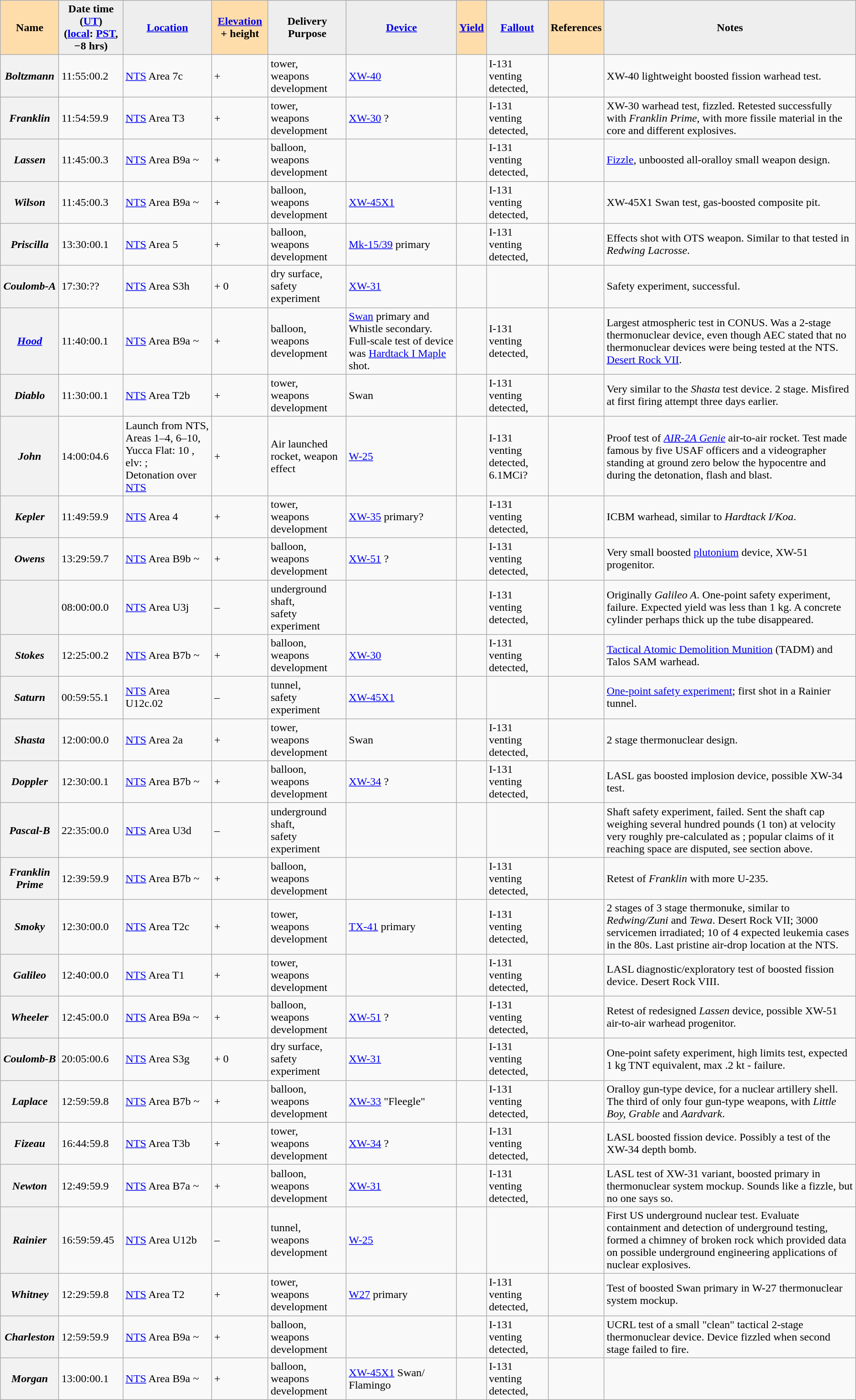<table class="wikitable sortable">
<tr>
<th style="background:#fda">Name</th>
<th style="background:#eee">Date time (<a href='#'>UT</a>)<br> (<a href='#'>local</a>: <a href='#'>PST</a>, −8 hrs)</th>
<th style="background:#eee"><a href='#'>Location</a></th>
<th style="background:#fda"><a href='#'>Elevation</a> + height </th>
<th style="background:#eee">Delivery <br>Purpose </th>
<th style="background:#eee"><a href='#'>Device</a></th>
<th style="background:#fda"><a href='#'>Yield</a></th>
<th style="background:#eee" class="unsortable"><a href='#'>Fallout</a></th>
<th style="background:#fda" class="unsortable">References</th>
<th style="background:#eee" class="unsortable">Notes</th>
</tr>
<tr>
<th><em>Boltzmann</em></th>
<td> 11:55:00.2</td>
<td><a href='#'>NTS</a> Area 7c </td>
<td> + </td>
<td>tower,<br>weapons development</td>
<td><a href='#'>XW-40</a></td>
<td style="text-align:center;"></td>
<td>I-131 venting detected, </td>
<td></td>
<td>XW-40 lightweight boosted fission warhead test.</td>
</tr>
<tr>
<th><em>Franklin</em></th>
<td> 11:54:59.9</td>
<td><a href='#'>NTS</a> Area T3 </td>
<td> + </td>
<td>tower,<br>weapons development</td>
<td><a href='#'>XW-30</a> ?</td>
<td style="text-align:center;"></td>
<td>I-131 venting detected, </td>
<td></td>
<td>XW-30 warhead test, fizzled. Retested successfully with <em>Franklin Prime</em>, with more fissile material in the core and different explosives.</td>
</tr>
<tr>
<th><em>Lassen</em></th>
<td> 11:45:00.3</td>
<td><a href='#'>NTS</a> Area B9a ~ </td>
<td> + </td>
<td>balloon,<br>weapons development</td>
<td></td>
<td style="text-align:center;"></td>
<td>I-131 venting detected, </td>
<td></td>
<td><a href='#'>Fizzle</a>, unboosted all-oralloy small weapon design.</td>
</tr>
<tr>
<th><em>Wilson</em></th>
<td> 11:45:00.3</td>
<td><a href='#'>NTS</a> Area B9a ~ </td>
<td> + </td>
<td>balloon,<br>weapons development</td>
<td><a href='#'>XW-45X1</a></td>
<td style="text-align:center;"></td>
<td>I-131 venting detected, </td>
<td></td>
<td>XW-45X1 Swan test, gas-boosted composite pit.</td>
</tr>
<tr>
<th><em>Priscilla</em></th>
<td> 13:30:00.1</td>
<td><a href='#'>NTS</a> Area 5 </td>
<td> + </td>
<td>balloon,<br>weapons development</td>
<td><a href='#'>Mk-15/39</a> primary</td>
<td style="text-align:center;"></td>
<td>I-131 venting detected, </td>
<td></td>
<td>Effects shot with OTS weapon. Similar to that tested in <em>Redwing Lacrosse</em>.</td>
</tr>
<tr>
<th><em>Coulomb-A</em></th>
<td> 17:30:??</td>
<td><a href='#'>NTS</a> Area S3h </td>
<td> + 0</td>
<td>dry surface,<br>safety experiment</td>
<td><a href='#'>XW-31</a></td>
<td style="text-align:center;"></td>
<td></td>
<td></td>
<td>Safety experiment, successful.</td>
</tr>
<tr>
<th><em><a href='#'>Hood</a></em></th>
<td> 11:40:00.1</td>
<td><a href='#'>NTS</a> Area B9a ~ </td>
<td> + </td>
<td>balloon,<br>weapons development</td>
<td><a href='#'>Swan</a> primary and Whistle secondary. Full-scale test of device was <a href='#'>Hardtack I Maple</a> shot.</td>
<td style="text-align:center;"></td>
<td>I-131 venting detected, </td>
<td></td>
<td>Largest atmospheric test in CONUS. Was a 2-stage thermonuclear device, even though AEC stated that no thermonuclear devices were being tested at the NTS. <a href='#'>Desert Rock VII</a>.</td>
</tr>
<tr>
<th><em>Diablo</em></th>
<td> 11:30:00.1</td>
<td><a href='#'>NTS</a> Area T2b </td>
<td> + </td>
<td>tower,<br>weapons development</td>
<td>Swan</td>
<td style="text-align:center;"></td>
<td>I-131 venting detected, </td>
<td></td>
<td>Very similar to the <em>Shasta</em> test device. 2 stage. Misfired at first firing attempt three days earlier.</td>
</tr>
<tr>
<th><em>John</em></th>
<td> 14:00:04.6</td>
<td>Launch from NTS, Areas 1–4, 6–10, Yucca Flat: 10 , elv: ;<br>Detonation over <a href='#'>NTS</a> </td>
<td> + </td>
<td>Air launched rocket, weapon effect</td>
<td><a href='#'>W-25</a></td>
<td style="text-align:center;"></td>
<td>I-131 venting detected, 6.1MCi?</td>
<td></td>
<td>Proof test of <em><a href='#'>AIR-2A Genie</a></em> air-to-air rocket. Test made famous by five USAF officers and a videographer standing at ground zero below the hypocentre and during the detonation, flash and blast.</td>
</tr>
<tr>
<th><em>Kepler</em></th>
<td> 11:49:59.9</td>
<td><a href='#'>NTS</a> Area 4 </td>
<td> + </td>
<td>tower,<br>weapons development</td>
<td><a href='#'>XW-35</a> primary?</td>
<td style="text-align:center;"></td>
<td>I-131 venting detected, </td>
<td></td>
<td>ICBM warhead, similar to <em>Hardtack I/Koa</em>.</td>
</tr>
<tr>
<th><em>Owens</em></th>
<td> 13:29:59.7</td>
<td><a href='#'>NTS</a> Area B9b ~ </td>
<td> + </td>
<td>balloon,<br>weapons development</td>
<td><a href='#'>XW-51</a> ?</td>
<td style="text-align:center;"></td>
<td>I-131 venting detected, </td>
<td></td>
<td>Very small boosted <a href='#'>plutonium</a> device, XW-51 progenitor.</td>
</tr>
<tr>
<th><em></em></th>
<td> 08:00:00.0</td>
<td><a href='#'>NTS</a> Area U3j </td>
<td>–</td>
<td>underground shaft,<br>safety experiment</td>
<td></td>
<td style="text-align:center;"></td>
<td>I-131 venting detected, </td>
<td></td>
<td>Originally <em>Galileo A</em>. One-point safety experiment, failure. Expected yield was less than 1 kg. A concrete cylinder perhaps  thick  up the tube disappeared.</td>
</tr>
<tr>
<th><em>Stokes</em></th>
<td> 12:25:00.2</td>
<td><a href='#'>NTS</a> Area B7b ~ </td>
<td> + </td>
<td>balloon,<br>weapons development</td>
<td><a href='#'>XW-30</a></td>
<td style="text-align:center;"></td>
<td>I-131 venting detected, </td>
<td></td>
<td><a href='#'>Tactical Atomic Demolition Munition</a> (TADM) and Talos SAM warhead.</td>
</tr>
<tr>
<th><em>Saturn</em></th>
<td> 00:59:55.1</td>
<td><a href='#'>NTS</a> Area U12c.02 </td>
<td>–</td>
<td>tunnel,<br>safety experiment</td>
<td><a href='#'>XW-45X1</a></td>
<td style="text-align:center;"></td>
<td></td>
<td></td>
<td><a href='#'>One-point safety experiment</a>; first shot in a Rainier tunnel.</td>
</tr>
<tr>
<th><em>Shasta</em></th>
<td> 12:00:00.0</td>
<td><a href='#'>NTS</a> Area 2a </td>
<td> + </td>
<td>tower,<br>weapons development</td>
<td>Swan</td>
<td style="text-align:center;"></td>
<td>I-131 venting detected, </td>
<td></td>
<td>2 stage thermonuclear design.</td>
</tr>
<tr>
<th><em>Doppler</em></th>
<td> 12:30:00.1</td>
<td><a href='#'>NTS</a> Area B7b ~ </td>
<td> + </td>
<td>balloon,<br>weapons development</td>
<td><a href='#'>XW-34</a> ?</td>
<td style="text-align:center;"></td>
<td>I-131 venting detected, </td>
<td></td>
<td>LASL gas boosted implosion device, possible XW-34 test.</td>
</tr>
<tr>
<th><em>Pascal-B</em></th>
<td> 22:35:00.0</td>
<td><a href='#'>NTS</a> Area U3d </td>
<td>–</td>
<td>underground shaft,<br>safety experiment</td>
<td></td>
<td style="text-align:center;"></td>
<td></td>
<td></td>
<td>Shaft safety experiment, failed. Sent the shaft cap weighing several hundred pounds (1 ton) at velocity very roughly pre-calculated as ; popular claims of it reaching space are disputed, see section above.</td>
</tr>
<tr>
<th><em>Franklin Prime</em></th>
<td> 12:39:59.9</td>
<td><a href='#'>NTS</a> Area B7b ~ </td>
<td> + </td>
<td>balloon,<br>weapons development</td>
<td></td>
<td style="text-align:center;"></td>
<td>I-131 venting detected, </td>
<td></td>
<td>Retest of <em>Franklin</em> with more U-235.</td>
</tr>
<tr>
<th><em>Smoky</em></th>
<td> 12:30:00.0</td>
<td><a href='#'>NTS</a> Area T2c </td>
<td> + </td>
<td>tower,<br>weapons development</td>
<td><a href='#'>TX-41</a> primary</td>
<td style="text-align:center;"></td>
<td>I-131 venting detected, </td>
<td></td>
<td>2 stages of 3 stage thermonuke, similar to <em>Redwing/Zuni</em> and <em>Tewa</em>. Desert Rock VII; 3000 servicemen irradiated; 10 of 4 expected leukemia cases in the 80s. Last pristine air-drop location at the NTS.</td>
</tr>
<tr>
<th><em>Galileo</em></th>
<td> 12:40:00.0</td>
<td><a href='#'>NTS</a> Area T1 </td>
<td> + </td>
<td>tower,<br>weapons development</td>
<td></td>
<td style="text-align:center;"></td>
<td>I-131 venting detected, </td>
<td></td>
<td>LASL diagnostic/exploratory test of boosted fission device. Desert Rock VIII.</td>
</tr>
<tr>
<th><em>Wheeler</em></th>
<td> 12:45:00.0</td>
<td><a href='#'>NTS</a> Area B9a ~ </td>
<td> + </td>
<td>balloon,<br>weapons development</td>
<td><a href='#'>XW-51</a> ?</td>
<td style="text-align:center;"></td>
<td>I-131 venting detected, </td>
<td></td>
<td>Retest of redesigned <em>Lassen</em> device, possible XW-51 air-to-air warhead progenitor.</td>
</tr>
<tr>
<th><em>Coulomb-B</em></th>
<td> 20:05:00.6</td>
<td><a href='#'>NTS</a> Area S3g </td>
<td> + 0</td>
<td>dry surface,<br>safety experiment</td>
<td><a href='#'>XW-31</a></td>
<td style="text-align:center;"></td>
<td>I-131 venting detected, </td>
<td></td>
<td>One-point safety experiment, high limits test, expected 1 kg TNT equivalent, max .2 kt - failure.</td>
</tr>
<tr>
<th><em>Laplace</em></th>
<td> 12:59:59.8</td>
<td><a href='#'>NTS</a> Area B7b ~ </td>
<td> + </td>
<td>balloon,<br>weapons development</td>
<td><a href='#'>XW-33</a> "Fleegle"</td>
<td style="text-align:center;"></td>
<td>I-131 venting detected, </td>
<td></td>
<td>Oralloy gun-type device, for a nuclear artillery shell. The third of only four gun-type weapons, with <em>Little Boy, Grable</em> and <em>Aardvark</em>.</td>
</tr>
<tr>
<th><em>Fizeau</em></th>
<td> 16:44:59.8</td>
<td><a href='#'>NTS</a> Area T3b </td>
<td> + </td>
<td>tower,<br>weapons development</td>
<td><a href='#'>XW-34</a> ?</td>
<td style="text-align:center;"></td>
<td>I-131 venting detected, </td>
<td></td>
<td>LASL boosted fission device. Possibly a test of the XW-34 depth bomb.</td>
</tr>
<tr>
<th><em>Newton</em></th>
<td> 12:49:59.9</td>
<td><a href='#'>NTS</a> Area B7a ~ </td>
<td> + </td>
<td>balloon,<br>weapons development</td>
<td><a href='#'>XW-31</a></td>
<td style="text-align:center;"></td>
<td>I-131 venting detected, </td>
<td></td>
<td>LASL test of XW-31 variant, boosted primary in thermonuclear system mockup. Sounds like a fizzle, but no one says so.</td>
</tr>
<tr>
<th><em>Rainier</em></th>
<td> 16:59:59.45</td>
<td><a href='#'>NTS</a> Area U12b </td>
<td>–</td>
<td>tunnel,<br>weapons development</td>
<td><a href='#'>W-25</a></td>
<td style="text-align:center;"></td>
<td></td>
<td></td>
<td>First US underground nuclear test. Evaluate containment and detection of underground testing, formed a chimney of broken rock which provided data on possible underground engineering applications of nuclear explosives.</td>
</tr>
<tr>
<th><em>Whitney</em></th>
<td> 12:29:59.8</td>
<td><a href='#'>NTS</a> Area T2 </td>
<td> + </td>
<td>tower,<br>weapons development</td>
<td><a href='#'>W27</a> primary</td>
<td style="text-align:center;"></td>
<td>I-131 venting detected, </td>
<td></td>
<td>Test of boosted Swan primary in W-27 thermonuclear system mockup.</td>
</tr>
<tr>
<th><em>Charleston</em></th>
<td> 12:59:59.9</td>
<td><a href='#'>NTS</a> Area B9a ~ </td>
<td> + </td>
<td>balloon,<br>weapons development</td>
<td></td>
<td style="text-align:center;"></td>
<td>I-131 venting detected, </td>
<td></td>
<td>UCRL test of a small "clean" tactical 2-stage thermonuclear device. Device fizzled when second stage failed to fire.</td>
</tr>
<tr>
<th><em>Morgan</em></th>
<td> 13:00:00.1</td>
<td><a href='#'>NTS</a> Area B9a ~ </td>
<td> + </td>
<td>balloon,<br>weapons development</td>
<td><a href='#'>XW-45X1</a> Swan/<wbr>Flamingo</td>
<td style="text-align:center;"></td>
<td>I-131 venting detected, </td>
<td></td>
<td></td>
</tr>
</table>
